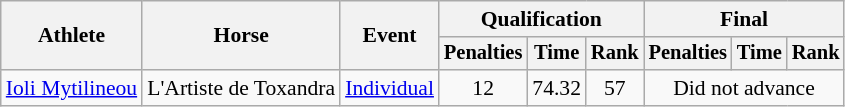<table class="wikitable" style="font-size:90%">
<tr>
<th rowspan="2">Athlete</th>
<th rowspan="2">Horse</th>
<th rowspan="2">Event</th>
<th colspan="3">Qualification</th>
<th colspan="3">Final</th>
</tr>
<tr style="font-size:95%">
<th>Penalties</th>
<th>Time</th>
<th>Rank</th>
<th>Penalties</th>
<th>Time</th>
<th>Rank</th>
</tr>
<tr align=center>
<td align=left><a href='#'>Ioli Mytilineou</a></td>
<td align=left>L'Artiste de Toxandra</td>
<td align=left><a href='#'>Individual</a></td>
<td>12</td>
<td>74.32</td>
<td>57</td>
<td colspan=3>Did not advance</td>
</tr>
</table>
